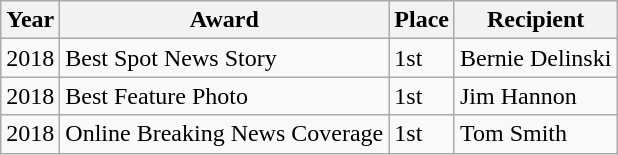<table class="wikitable">
<tr>
<th>Year</th>
<th>Award</th>
<th>Place</th>
<th>Recipient</th>
</tr>
<tr>
<td>2018</td>
<td>Best Spot News Story</td>
<td>1st</td>
<td>Bernie Delinski</td>
</tr>
<tr>
<td>2018</td>
<td>Best Feature Photo</td>
<td>1st</td>
<td>Jim Hannon</td>
</tr>
<tr>
<td>2018</td>
<td>Online Breaking News Coverage</td>
<td>1st</td>
<td>Tom Smith</td>
</tr>
</table>
